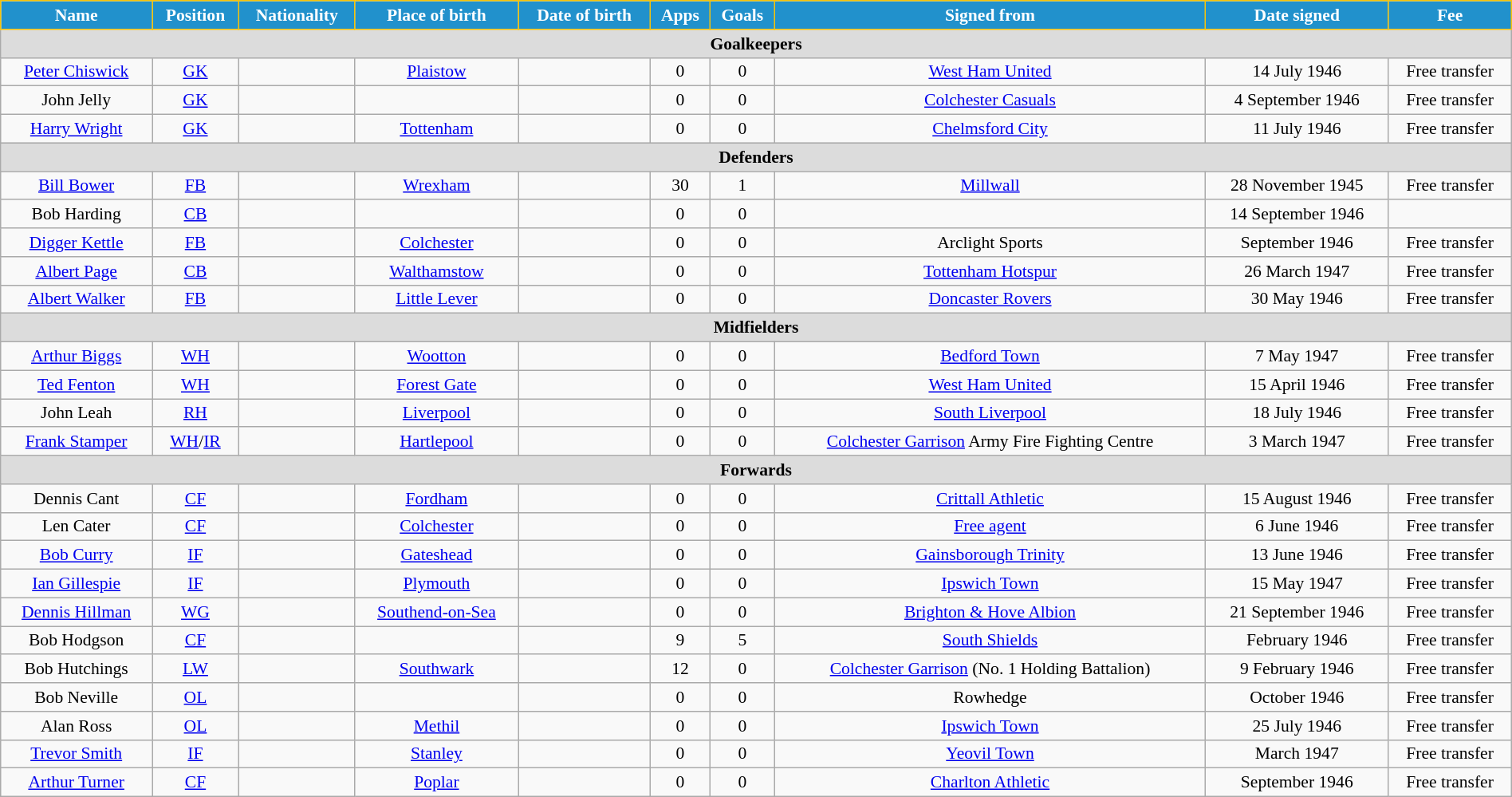<table class="wikitable" style="text-align:center; font-size:90%; width:100%;">
<tr>
<th style="background:#2191CC; color:white; border:1px solid #F7C408; text-align:center;">Name</th>
<th style="background:#2191CC; color:white; border:1px solid #F7C408; text-align:center;">Position</th>
<th style="background:#2191CC; color:white; border:1px solid #F7C408; text-align:center;">Nationality</th>
<th style="background:#2191CC; color:white; border:1px solid #F7C408; text-align:center;">Place of birth</th>
<th style="background:#2191CC; color:white; border:1px solid #F7C408; text-align:center;">Date of birth</th>
<th style="background:#2191CC; color:white; border:1px solid #F7C408; text-align:center;">Apps</th>
<th style="background:#2191CC; color:white; border:1px solid #F7C408; text-align:center;">Goals</th>
<th style="background:#2191CC; color:white; border:1px solid #F7C408; text-align:center;">Signed from</th>
<th style="background:#2191CC; color:white; border:1px solid #F7C408; text-align:center;">Date signed</th>
<th style="background:#2191CC; color:white; border:1px solid #F7C408; text-align:center;">Fee</th>
</tr>
<tr>
<th colspan="12" style="background:#dcdcdc; text-align:center;">Goalkeepers</th>
</tr>
<tr>
<td><a href='#'>Peter Chiswick</a></td>
<td><a href='#'>GK</a></td>
<td></td>
<td><a href='#'>Plaistow</a></td>
<td></td>
<td>0</td>
<td>0</td>
<td> <a href='#'>West Ham United</a></td>
<td>14 July 1946</td>
<td>Free transfer</td>
</tr>
<tr>
<td>John Jelly</td>
<td><a href='#'>GK</a></td>
<td></td>
<td></td>
<td></td>
<td>0</td>
<td>0</td>
<td> <a href='#'>Colchester Casuals</a></td>
<td>4 September 1946</td>
<td>Free transfer</td>
</tr>
<tr>
<td><a href='#'>Harry Wright</a></td>
<td><a href='#'>GK</a></td>
<td></td>
<td><a href='#'>Tottenham</a></td>
<td></td>
<td>0</td>
<td>0</td>
<td> <a href='#'>Chelmsford City</a></td>
<td>11 July 1946</td>
<td>Free transfer</td>
</tr>
<tr>
<th colspan="12" style="background:#dcdcdc; text-align:center;">Defenders</th>
</tr>
<tr>
<td><a href='#'>Bill Bower</a></td>
<td><a href='#'>FB</a></td>
<td></td>
<td><a href='#'>Wrexham</a></td>
<td></td>
<td>30</td>
<td>1</td>
<td> <a href='#'>Millwall</a></td>
<td>28 November 1945</td>
<td>Free transfer</td>
</tr>
<tr>
<td>Bob Harding</td>
<td><a href='#'>CB</a></td>
<td></td>
<td></td>
<td></td>
<td>0</td>
<td>0</td>
<td></td>
<td>14 September 1946</td>
<td></td>
</tr>
<tr>
<td><a href='#'>Digger Kettle</a></td>
<td><a href='#'>FB</a></td>
<td></td>
<td><a href='#'>Colchester</a></td>
<td></td>
<td>0</td>
<td>0</td>
<td> Arclight Sports</td>
<td>September 1946</td>
<td>Free transfer</td>
</tr>
<tr>
<td><a href='#'>Albert Page</a></td>
<td><a href='#'>CB</a></td>
<td></td>
<td><a href='#'>Walthamstow</a></td>
<td></td>
<td>0</td>
<td>0</td>
<td> <a href='#'>Tottenham Hotspur</a></td>
<td>26 March 1947</td>
<td>Free transfer</td>
</tr>
<tr>
<td><a href='#'>Albert Walker</a></td>
<td><a href='#'>FB</a></td>
<td></td>
<td><a href='#'>Little Lever</a></td>
<td></td>
<td>0</td>
<td>0</td>
<td> <a href='#'>Doncaster Rovers</a></td>
<td>30 May 1946</td>
<td>Free transfer</td>
</tr>
<tr>
<th colspan="12" style="background:#dcdcdc; text-align:center;">Midfielders</th>
</tr>
<tr>
<td><a href='#'>Arthur Biggs</a></td>
<td><a href='#'>WH</a></td>
<td></td>
<td><a href='#'>Wootton</a></td>
<td></td>
<td>0</td>
<td>0</td>
<td> <a href='#'>Bedford Town</a></td>
<td>7 May 1947</td>
<td>Free transfer</td>
</tr>
<tr>
<td><a href='#'>Ted Fenton</a></td>
<td><a href='#'>WH</a></td>
<td></td>
<td><a href='#'>Forest Gate</a></td>
<td></td>
<td>0</td>
<td>0</td>
<td> <a href='#'>West Ham United</a></td>
<td>15 April 1946</td>
<td>Free transfer</td>
</tr>
<tr>
<td>John Leah</td>
<td><a href='#'>RH</a></td>
<td></td>
<td><a href='#'>Liverpool</a></td>
<td></td>
<td>0</td>
<td>0</td>
<td> <a href='#'>South Liverpool</a></td>
<td>18 July 1946</td>
<td>Free transfer</td>
</tr>
<tr>
<td><a href='#'>Frank Stamper</a></td>
<td><a href='#'>WH</a>/<a href='#'>IR</a></td>
<td></td>
<td><a href='#'>Hartlepool</a></td>
<td></td>
<td>0</td>
<td>0</td>
<td><a href='#'>Colchester Garrison</a> Army Fire Fighting Centre</td>
<td>3 March 1947</td>
<td>Free transfer</td>
</tr>
<tr>
<th colspan="12" style="background:#dcdcdc; text-align:center;">Forwards</th>
</tr>
<tr>
<td>Dennis Cant</td>
<td><a href='#'>CF</a></td>
<td></td>
<td><a href='#'>Fordham</a></td>
<td></td>
<td>0</td>
<td>0</td>
<td> <a href='#'>Crittall Athletic</a></td>
<td>15 August 1946</td>
<td>Free transfer</td>
</tr>
<tr>
<td>Len Cater</td>
<td><a href='#'>CF</a></td>
<td></td>
<td><a href='#'>Colchester</a></td>
<td></td>
<td>0</td>
<td>0</td>
<td><a href='#'>Free agent</a></td>
<td>6 June 1946</td>
<td>Free transfer</td>
</tr>
<tr>
<td><a href='#'>Bob Curry</a></td>
<td><a href='#'>IF</a></td>
<td></td>
<td><a href='#'>Gateshead</a></td>
<td></td>
<td>0</td>
<td>0</td>
<td> <a href='#'>Gainsborough Trinity</a></td>
<td>13 June 1946</td>
<td>Free transfer</td>
</tr>
<tr>
<td><a href='#'>Ian Gillespie</a></td>
<td><a href='#'>IF</a></td>
<td></td>
<td><a href='#'>Plymouth</a></td>
<td></td>
<td>0</td>
<td>0</td>
<td> <a href='#'>Ipswich Town</a></td>
<td>15 May 1947</td>
<td>Free transfer</td>
</tr>
<tr>
<td><a href='#'>Dennis Hillman</a></td>
<td><a href='#'>WG</a></td>
<td></td>
<td><a href='#'>Southend-on-Sea</a></td>
<td></td>
<td>0</td>
<td>0</td>
<td> <a href='#'>Brighton & Hove Albion</a></td>
<td>21 September 1946</td>
<td>Free transfer</td>
</tr>
<tr>
<td>Bob Hodgson</td>
<td><a href='#'>CF</a></td>
<td></td>
<td></td>
<td></td>
<td>9</td>
<td>5</td>
<td> <a href='#'>South Shields</a></td>
<td>February 1946</td>
<td>Free transfer</td>
</tr>
<tr>
<td>Bob Hutchings</td>
<td><a href='#'>LW</a></td>
<td></td>
<td><a href='#'>Southwark</a></td>
<td></td>
<td>12</td>
<td>0</td>
<td><a href='#'>Colchester Garrison</a> (No. 1 Holding Battalion)</td>
<td>9 February 1946</td>
<td>Free transfer</td>
</tr>
<tr>
<td>Bob Neville</td>
<td><a href='#'>OL</a></td>
<td></td>
<td></td>
<td></td>
<td>0</td>
<td>0</td>
<td> Rowhedge</td>
<td>October 1946</td>
<td>Free transfer</td>
</tr>
<tr>
<td>Alan Ross</td>
<td><a href='#'>OL</a></td>
<td></td>
<td><a href='#'>Methil</a></td>
<td></td>
<td>0</td>
<td>0</td>
<td> <a href='#'>Ipswich Town</a></td>
<td>25 July 1946</td>
<td>Free transfer</td>
</tr>
<tr>
<td><a href='#'>Trevor Smith</a></td>
<td><a href='#'>IF</a></td>
<td></td>
<td><a href='#'>Stanley</a></td>
<td></td>
<td>0</td>
<td>0</td>
<td> <a href='#'>Yeovil Town</a></td>
<td>March 1947</td>
<td>Free transfer</td>
</tr>
<tr>
<td><a href='#'>Arthur Turner</a></td>
<td><a href='#'>CF</a></td>
<td></td>
<td><a href='#'>Poplar</a></td>
<td></td>
<td>0</td>
<td>0</td>
<td> <a href='#'>Charlton Athletic</a></td>
<td>September 1946</td>
<td>Free transfer</td>
</tr>
</table>
